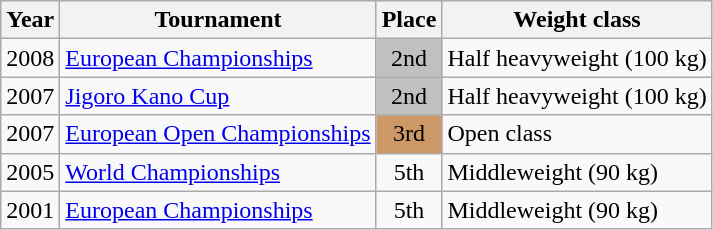<table class=wikitable>
<tr>
<th>Year</th>
<th>Tournament</th>
<th>Place</th>
<th>Weight class</th>
</tr>
<tr>
<td>2008</td>
<td><a href='#'>European Championships</a></td>
<td bgcolor="silver" align="center">2nd</td>
<td>Half heavyweight (100 kg)</td>
</tr>
<tr>
<td>2007</td>
<td><a href='#'>Jigoro Kano Cup</a></td>
<td bgcolor="silver" align="center">2nd</td>
<td>Half heavyweight (100 kg)</td>
</tr>
<tr>
<td>2007</td>
<td><a href='#'>European Open Championships</a></td>
<td bgcolor="cc9966" align="center">3rd</td>
<td>Open class</td>
</tr>
<tr>
<td>2005</td>
<td><a href='#'>World Championships</a></td>
<td align="center">5th</td>
<td>Middleweight (90 kg)</td>
</tr>
<tr>
<td>2001</td>
<td><a href='#'>European Championships</a></td>
<td align="center">5th</td>
<td>Middleweight (90 kg)</td>
</tr>
</table>
